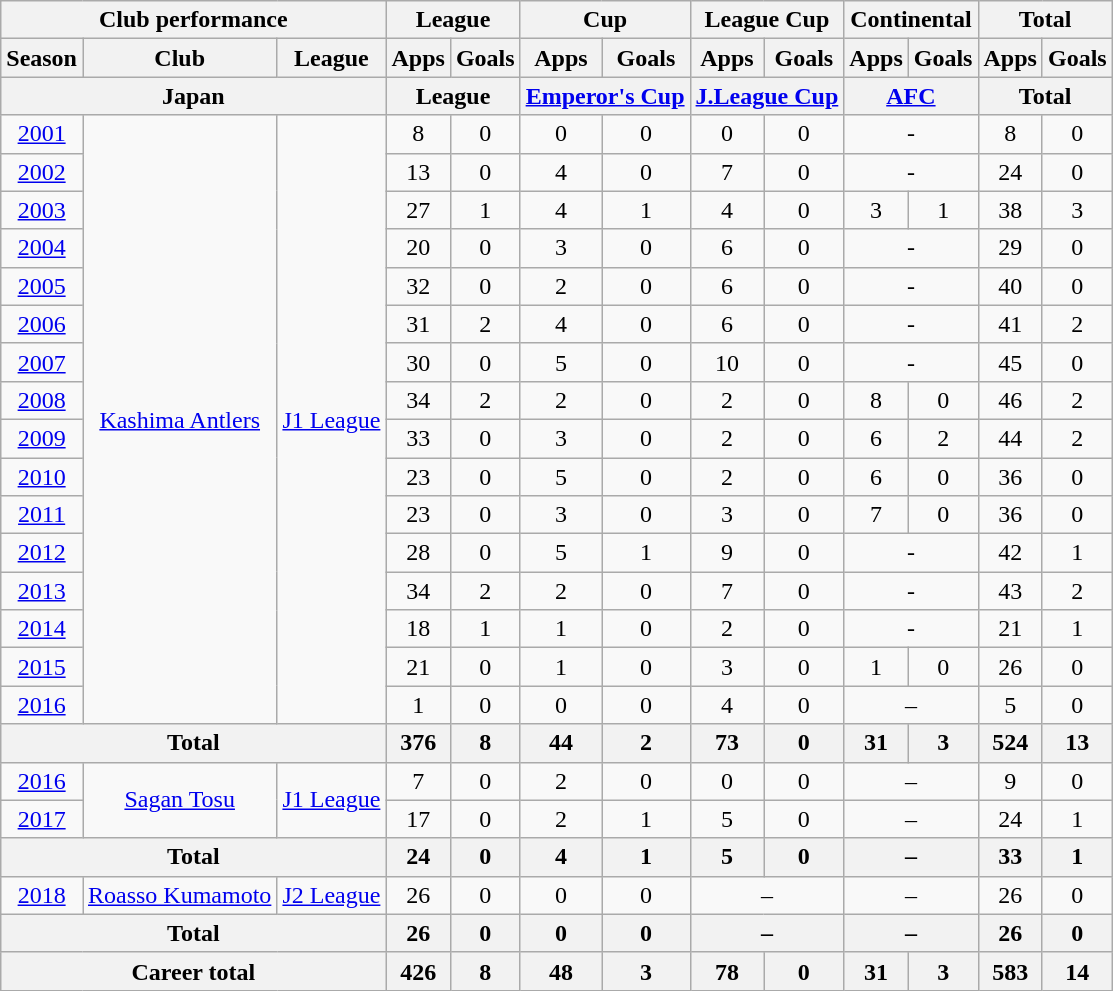<table class="wikitable" style="text-align:center">
<tr>
<th colspan=3>Club performance</th>
<th colspan=2>League</th>
<th colspan=2>Cup</th>
<th colspan=2>League Cup</th>
<th colspan=2>Continental</th>
<th colspan=2>Total</th>
</tr>
<tr>
<th>Season</th>
<th>Club</th>
<th>League</th>
<th>Apps</th>
<th>Goals</th>
<th>Apps</th>
<th>Goals</th>
<th>Apps</th>
<th>Goals</th>
<th>Apps</th>
<th>Goals</th>
<th>Apps</th>
<th>Goals</th>
</tr>
<tr>
<th colspan=3>Japan</th>
<th colspan=2>League</th>
<th colspan=2><a href='#'>Emperor's Cup</a></th>
<th colspan=2><a href='#'>J.League Cup</a></th>
<th colspan=2><a href='#'>AFC</a></th>
<th colspan=2>Total</th>
</tr>
<tr>
<td><a href='#'>2001</a></td>
<td rowspan="16"><a href='#'>Kashima Antlers</a></td>
<td rowspan="16"><a href='#'>J1 League</a></td>
<td>8</td>
<td>0</td>
<td>0</td>
<td>0</td>
<td>0</td>
<td>0</td>
<td colspan="2">-</td>
<td>8</td>
<td>0</td>
</tr>
<tr>
<td><a href='#'>2002</a></td>
<td>13</td>
<td>0</td>
<td>4</td>
<td>0</td>
<td>7</td>
<td>0</td>
<td colspan="2">-</td>
<td>24</td>
<td>0</td>
</tr>
<tr>
<td><a href='#'>2003</a></td>
<td>27</td>
<td>1</td>
<td>4</td>
<td>1</td>
<td>4</td>
<td>0</td>
<td>3</td>
<td>1</td>
<td>38</td>
<td>3</td>
</tr>
<tr>
<td><a href='#'>2004</a></td>
<td>20</td>
<td>0</td>
<td>3</td>
<td>0</td>
<td>6</td>
<td>0</td>
<td colspan="2">-</td>
<td>29</td>
<td>0</td>
</tr>
<tr>
<td><a href='#'>2005</a></td>
<td>32</td>
<td>0</td>
<td>2</td>
<td>0</td>
<td>6</td>
<td>0</td>
<td colspan="2">-</td>
<td>40</td>
<td>0</td>
</tr>
<tr>
<td><a href='#'>2006</a></td>
<td>31</td>
<td>2</td>
<td>4</td>
<td>0</td>
<td>6</td>
<td>0</td>
<td colspan="2">-</td>
<td>41</td>
<td>2</td>
</tr>
<tr>
<td><a href='#'>2007</a></td>
<td>30</td>
<td>0</td>
<td>5</td>
<td>0</td>
<td>10</td>
<td>0</td>
<td colspan="2">-</td>
<td>45</td>
<td>0</td>
</tr>
<tr>
<td><a href='#'>2008</a></td>
<td>34</td>
<td>2</td>
<td>2</td>
<td>0</td>
<td>2</td>
<td>0</td>
<td>8</td>
<td>0</td>
<td>46</td>
<td>2</td>
</tr>
<tr>
<td><a href='#'>2009</a></td>
<td>33</td>
<td>0</td>
<td>3</td>
<td>0</td>
<td>2</td>
<td>0</td>
<td>6</td>
<td>2</td>
<td>44</td>
<td>2</td>
</tr>
<tr>
<td><a href='#'>2010</a></td>
<td>23</td>
<td>0</td>
<td>5</td>
<td>0</td>
<td>2</td>
<td>0</td>
<td>6</td>
<td>0</td>
<td>36</td>
<td>0</td>
</tr>
<tr>
<td><a href='#'>2011</a></td>
<td>23</td>
<td>0</td>
<td>3</td>
<td>0</td>
<td>3</td>
<td>0</td>
<td>7</td>
<td>0</td>
<td>36</td>
<td>0</td>
</tr>
<tr>
<td><a href='#'>2012</a></td>
<td>28</td>
<td>0</td>
<td>5</td>
<td>1</td>
<td>9</td>
<td>0</td>
<td colspan="2">-</td>
<td>42</td>
<td>1</td>
</tr>
<tr>
<td><a href='#'>2013</a></td>
<td>34</td>
<td>2</td>
<td>2</td>
<td>0</td>
<td>7</td>
<td>0</td>
<td colspan="2">-</td>
<td>43</td>
<td>2</td>
</tr>
<tr>
<td><a href='#'>2014</a></td>
<td>18</td>
<td>1</td>
<td>1</td>
<td>0</td>
<td>2</td>
<td>0</td>
<td colspan="2">-</td>
<td>21</td>
<td>1</td>
</tr>
<tr>
<td><a href='#'>2015</a></td>
<td>21</td>
<td>0</td>
<td>1</td>
<td>0</td>
<td>3</td>
<td>0</td>
<td>1</td>
<td>0</td>
<td>26</td>
<td>0</td>
</tr>
<tr>
<td><a href='#'>2016</a></td>
<td>1</td>
<td>0</td>
<td>0</td>
<td>0</td>
<td>4</td>
<td>0</td>
<td colspan="2">–</td>
<td>5</td>
<td>0</td>
</tr>
<tr>
<th colspan="3">Total</th>
<th>376</th>
<th>8</th>
<th>44</th>
<th>2</th>
<th>73</th>
<th>0</th>
<th>31</th>
<th>3</th>
<th>524</th>
<th>13</th>
</tr>
<tr>
<td><a href='#'>2016</a></td>
<td rowspan="2"><a href='#'>Sagan Tosu</a></td>
<td rowspan="2"><a href='#'>J1 League</a></td>
<td>7</td>
<td>0</td>
<td>2</td>
<td>0</td>
<td>0</td>
<td>0</td>
<td colspan="2">–</td>
<td>9</td>
<td>0</td>
</tr>
<tr>
<td><a href='#'>2017</a></td>
<td>17</td>
<td>0</td>
<td>2</td>
<td>1</td>
<td>5</td>
<td>0</td>
<td colspan="2">–</td>
<td>24</td>
<td>1</td>
</tr>
<tr>
<th colspan="3">Total</th>
<th>24</th>
<th>0</th>
<th>4</th>
<th>1</th>
<th>5</th>
<th>0</th>
<th colspan="2">–</th>
<th>33</th>
<th>1</th>
</tr>
<tr>
<td><a href='#'>2018</a></td>
<td><a href='#'>Roasso Kumamoto</a></td>
<td><a href='#'>J2 League</a></td>
<td>26</td>
<td>0</td>
<td>0</td>
<td>0</td>
<td colspan="2">–</td>
<td colspan="2">–</td>
<td>26</td>
<td>0</td>
</tr>
<tr>
<th colspan="3">Total</th>
<th>26</th>
<th>0</th>
<th>0</th>
<th>0</th>
<th colspan="2">–</th>
<th colspan="2">–</th>
<th>26</th>
<th>0</th>
</tr>
<tr>
<th colspan=3>Career total</th>
<th>426</th>
<th>8</th>
<th>48</th>
<th>3</th>
<th>78</th>
<th>0</th>
<th>31</th>
<th>3</th>
<th>583</th>
<th>14</th>
</tr>
</table>
